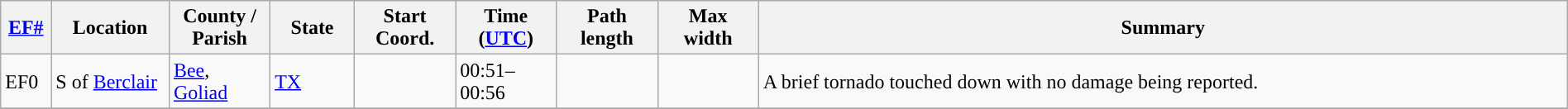<table class="wikitable sortable" style="width:100%;">
<tr>
<th scope="col"  style="width:3%; text-align:center;"><a href='#'>EF#</a></th>
<th scope="col"  style="width:7%; text-align:center;" class="unsortable">Location</th>
<th scope="col"  style="width:6%; text-align:center;" class="unsortable">County / Parish</th>
<th scope="col"  style="width:5%; text-align:center;">State</th>
<th scope="col"  style="width:6%; text-align:center;">Start Coord.</th>
<th scope="col"  style="width:6%; text-align:center;">Time (<a href='#'>UTC</a>)</th>
<th scope="col"  style="width:6%; text-align:center;">Path length</th>
<th scope="col"  style="width:6%; text-align:center;">Max width</th>
<th scope="col" class="unsortable" style="width:48%; text-align:center;">Summary</th>
</tr>
<tr>
<td>EF0</td>
<td>S of <a href='#'>Berclair</a></td>
<td><a href='#'>Bee</a>, <a href='#'>Goliad</a></td>
<td><a href='#'>TX</a></td>
<td></td>
<td>00:51–00:56</td>
<td></td>
<td></td>
<td>A brief tornado touched down with no damage being reported.</td>
</tr>
<tr>
</tr>
</table>
